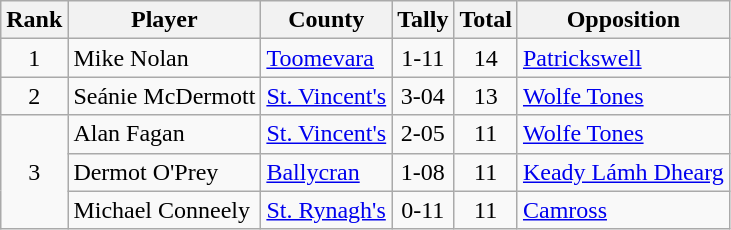<table class="wikitable">
<tr>
<th>Rank</th>
<th>Player</th>
<th>County</th>
<th>Tally</th>
<th>Total</th>
<th>Opposition</th>
</tr>
<tr>
<td rowspan=1 align=center>1</td>
<td>Mike Nolan</td>
<td><a href='#'>Toomevara</a></td>
<td align=center>1-11</td>
<td align=center>14</td>
<td><a href='#'>Patrickswell</a></td>
</tr>
<tr>
<td rowspan=1 align=center>2</td>
<td>Seánie McDermott</td>
<td><a href='#'>St. Vincent's</a></td>
<td align=center>3-04</td>
<td align=center>13</td>
<td><a href='#'>Wolfe Tones</a></td>
</tr>
<tr>
<td rowspan=3 align=center>3</td>
<td>Alan Fagan</td>
<td><a href='#'>St. Vincent's</a></td>
<td align=center>2-05</td>
<td align=center>11</td>
<td><a href='#'>Wolfe Tones</a></td>
</tr>
<tr>
<td>Dermot O'Prey</td>
<td><a href='#'>Ballycran</a></td>
<td align=center>1-08</td>
<td align=center>11</td>
<td><a href='#'>Keady Lámh Dhearg</a></td>
</tr>
<tr>
<td>Michael Conneely</td>
<td><a href='#'>St. Rynagh's</a></td>
<td align=center>0-11</td>
<td align=center>11</td>
<td><a href='#'>Camross</a></td>
</tr>
</table>
